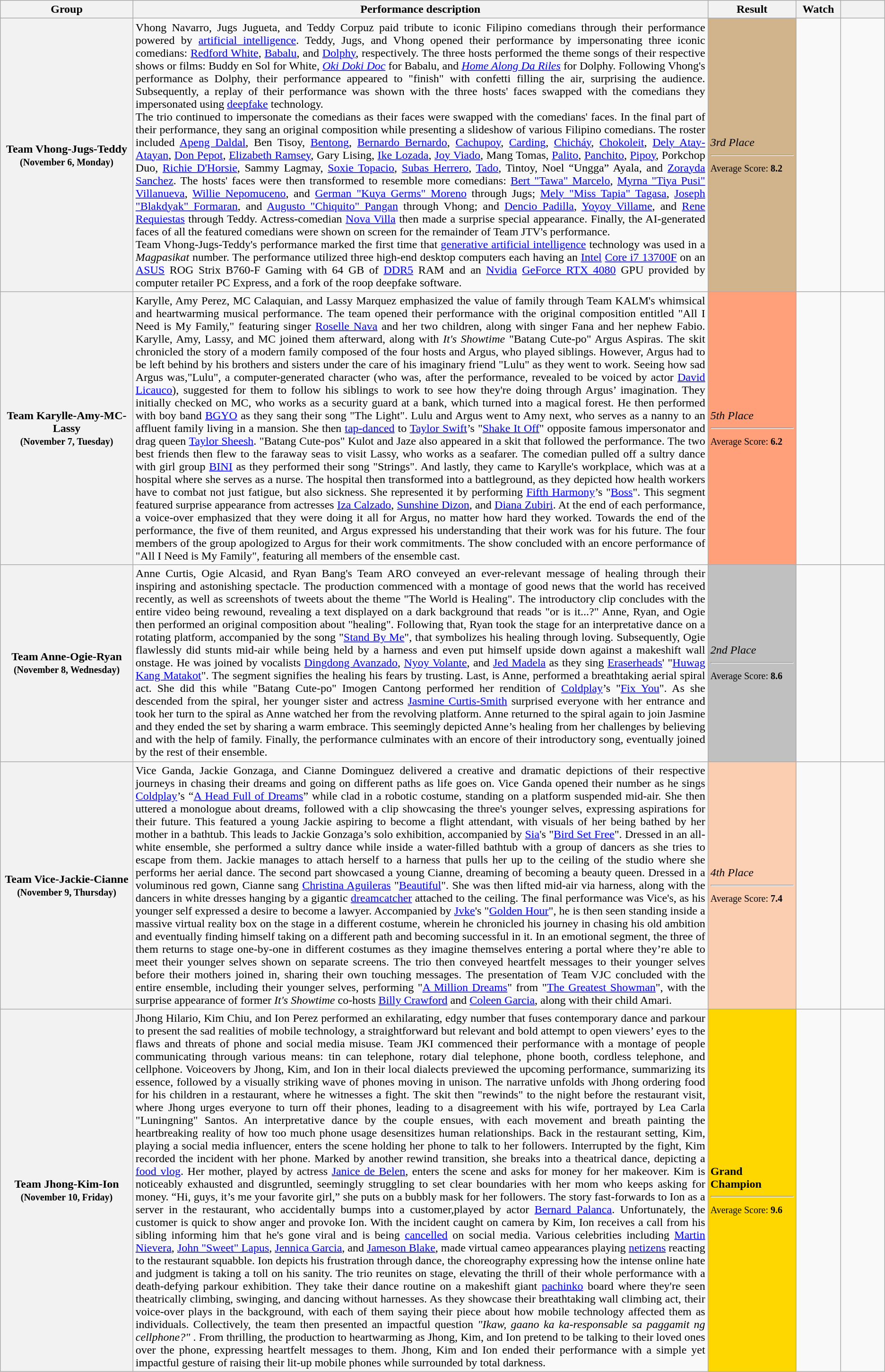<table class="wikitable style="text-align:center; font-size:90%; line-height:18px; width:100%">
<tr>
<th width="15%">Group</th>
<th width="65%">Performance description</th>
<th width="10%">Result</th>
<th width="5%">Watch</th>
<th width="5%"></th>
</tr>
<tr>
<th>Team Vhong-Jugs-Teddy<br><small>(November 6, Monday)</small></th>
<td align="justify">Vhong Navarro, Jugs Jugueta, and Teddy Corpuz paid tribute to iconic Filipino comedians through their performance powered by <a href='#'>artificial intelligence</a>. Teddy, Jugs, and Vhong opened their performance by impersonating three iconic comedians: <a href='#'>Redford White</a>, <a href='#'>Babalu</a>, and <a href='#'>Dolphy</a>, respectively. The three hosts performed the theme songs of their respective shows or films: Buddy en Sol for White, <em><a href='#'>Oki Doki Doc</a></em> for Babalu, and <em><a href='#'>Home Along Da Riles</a></em> for Dolphy. Following Vhong's performance as Dolphy, their performance appeared to "finish" with confetti filling the air, surprising the audience. Subsequently, a replay of their performance was shown with the three hosts' faces swapped with the comedians they impersonated using <a href='#'>deepfake</a> technology.<br>The trio continued to impersonate the comedians as their faces were swapped with the comedians' faces. In the final part of their performance, they sang an original composition while presenting a slideshow of various Filipino comedians. The roster included <a href='#'>Apeng Daldal</a>, Ben Tisoy, <a href='#'>Bentong</a>, <a href='#'>Bernardo Bernardo</a>, <a href='#'>Cachupoy</a>, <a href='#'>Carding</a>, <a href='#'>Chicháy</a>, <a href='#'>Chokoleit</a>, <a href='#'>Dely Atay-Atayan</a>, <a href='#'>Don Pepot</a>, <a href='#'>Elizabeth Ramsey</a>, Gary Lising, <a href='#'>Ike Lozada</a>, <a href='#'>Joy Viado</a>, Mang Tomas, <a href='#'>Palito</a>, <a href='#'>Panchito</a>, <a href='#'>Pipoy</a>, Porkchop Duo, <a href='#'>Richie D'Horsie</a>, Sammy Lagmay, <a href='#'>Soxie Topacio</a>, <a href='#'>Subas Herrero</a>, <a href='#'>Tado</a>, Tintoy, Noel “Ungga” Ayala, and <a href='#'>Zorayda Sanchez</a>. The hosts' faces were then transformed to resemble more comedians: <a href='#'>Bert "Tawa" Marcelo</a>, <a href='#'>Myrna "Tiya Pusi" Villanueva</a>, <a href='#'>Willie Nepomuceno</a>, and <a href='#'>German "Kuya Germs" Moreno</a> through Jugs; <a href='#'>Mely "Miss Tapia" Tagasa</a>, <a href='#'>Joseph "Blakdyak" Formaran</a>, and <a href='#'>Augusto "Chiquito" Pangan</a> through Vhong; and <a href='#'>Dencio Padilla</a>, <a href='#'>Yoyoy Villame</a>, and <a href='#'>Rene Requiestas</a> through Teddy. Actress-comedian <a href='#'>Nova Villa</a> then made a surprise special appearance. Finally, the AI-generated faces of all the featured comedians were shown on screen for the remainder of Team JTV's performance.<br>Team Vhong-Jugs-Teddy's performance marked the first time that <a href='#'>generative artificial intelligence</a> technology was used in a <em>Magpasikat</em> number. The performance utilized three high-end desktop computers each having an <a href='#'>Intel</a> <a href='#'>Core i7 13700F</a> on an <a href='#'>ASUS</a> ROG Strix B760-F Gaming with 64 GB of <a href='#'>DDR5</a> RAM and an <a href='#'>Nvidia</a> <a href='#'>GeForce RTX 4080</a> GPU provided by computer retailer PC Express, and a fork of the roop deepfake software.</td>
<td style="background:tan"><em>3rd Place</em><hr><small>Average Score: <strong>8.2</strong></small></td>
<td></td>
<td><br><br></td>
</tr>
<tr>
<th>Team Karylle-Amy-MC-Lassy<br><small>(November 7, Tuesday)</small></th>
<td align="justify">Karylle, Amy Perez, MC Calaquian, and Lassy Marquez emphasized the value of family through Team KALM's whimsical and heartwarming musical performance. The team opened their performance with the original composition entitled "All I Need is My Family," featuring singer <a href='#'>Roselle Nava</a> and her two children, along with singer Fana and her nephew Fabio. Karylle, Amy, Lassy, and MC joined them afterward, along with <em>It's Showtime</em> "Batang Cute-po" Argus Aspiras. The skit chronicled the story of a modern family composed of the four hosts and Argus, who played siblings. However, Argus had to be left behind by his brothers and sisters under the care of his imaginary friend "Lulu" as they went to work. Seeing how sad Argus was,"Lulu", a computer-generated character (who was, after the performance, revealed to be voiced by actor <a href='#'>David Licauco</a>), suggested for them to follow his siblings to work to see how they're doing through Argus’ imagination. They initially checked on MC, who works as a security guard at a bank, which turned into a magical forest. He then performed with boy band <a href='#'>BGYO</a> as they sang their song "The Light". Lulu and Argus went to Amy next, who serves as a nanny to an affluent family living in a mansion. She then <a href='#'>tap-danced</a> to <a href='#'>Taylor Swift</a>’s "<a href='#'>Shake It Off</a>" opposite famous impersonator and drag queen <a href='#'>Taylor Sheesh</a>. "Batang Cute-pos" Kulot and Jaze also appeared in a skit that followed the performance. The two best friends then flew to the faraway seas to visit Lassy, who works as a seafarer. The comedian pulled off a sultry dance with girl group <a href='#'>BINI</a> as they performed their song "Strings". And lastly, they came to Karylle's workplace, which was at a hospital where she serves as a nurse. The hospital then transformed into a battleground, as they depicted how health workers have to combat not just fatigue, but also sickness. She represented it by performing <a href='#'>Fifth Harmony</a>’s "<a href='#'>Boss</a>". This segment featured surprise appearance from actresses <a href='#'>Iza Calzado</a>, <a href='#'>Sunshine Dizon</a>, and <a href='#'>Diana Zubiri</a>. At the end of each performance, a voice-over emphasized that they were doing it all for Argus, no matter how hard they worked. Towards the end of the performance, the five of them reunited, and Argus expressed his understanding that their work was for his future. The four members of the group apologized to Argus for their work commitments. The show concluded with an encore performance of "All I Need is My Family", featuring all members of the ensemble cast.</td>
<td style="background:#FFA07A"><em>5th Place</em><hr><small>Average Score: <strong>6.2</strong></small></td>
<td></td>
<td><br></td>
</tr>
<tr>
<th>Team Anne-Ogie-Ryan<br><small>(November 8, Wednesday)</small></th>
<td align="justify">Anne Curtis, Ogie Alcasid, and Ryan Bang's Team ARO conveyed an ever-relevant message of healing through their inspiring and astonishing spectacle. The production commenced with a montage of good news that the world has received recently, as well as screenshots of tweets about the theme "The World is Healing". The introductory clip concludes with the entire video being rewound, revealing a text displayed on a dark background that reads "or is it...?" Anne, Ryan, and Ogie then performed an original composition about "healing". Following that, Ryan took the stage for an interpretative dance on a rotating platform, accompanied by the song "<a href='#'>Stand By Me</a>", that symbolizes his healing through loving. Subsequently, Ogie flawlessly did stunts mid-air while being held by a harness and even put himself upside down against a makeshift wall onstage. He was joined by vocalists <a href='#'>Dingdong Avanzado</a>, <a href='#'>Nyoy Volante</a>, and <a href='#'>Jed Madela</a> as they sing <a href='#'>Eraserheads</a>' "<a href='#'>Huwag Kang Matakot</a>". The segment signifies the healing his fears by trusting. Last, is Anne, performed a breathtaking aerial spiral act. She did this while "Batang Cute-po" Imogen Cantong performed her rendition of <a href='#'>Coldplay</a>’s "<a href='#'>Fix You</a>".  As she descended from the spiral, her younger sister and actress <a href='#'>Jasmine Curtis-Smith</a> surprised everyone with her entrance and took her turn to the spiral as Anne watched her from the revolving platform. Anne returned to the spiral again to join Jasmine and they ended the set by sharing a warm embrace. This seemingly depicted Anne’s healing from her challenges by believing and with the help of family. Finally, the performance culminates with an encore of their introductory song, eventually joined by the rest of their ensemble.</td>
<td style="background:silver"><em>2nd Place</em><hr><small>Average Score: <strong>8.6</strong></small></td>
<td></td>
<td><br></td>
</tr>
<tr>
<th>Team Vice-Jackie-Cianne<br><small>(November 9, Thursday)</small></th>
<td align="justify">Vice Ganda, Jackie Gonzaga, and Cianne Dominguez delivered a creative and dramatic depictions of their respective journeys in chasing their dreams and going on different paths as life goes on. Vice Ganda opened their number as he sings <a href='#'>Coldplay</a>’s “<a href='#'>A Head Full of Dreams</a>” while clad in a robotic costume, standing on a platform suspended mid-air. She then uttered a monologue about dreams, followed with a clip showcasing the three's younger selves, expressing aspirations for their future. This featured a young Jackie aspiring to become a flight attendant, with visuals of her being bathed by her mother in a bathtub. This leads to Jackie Gonzaga’s solo exhibition, accompanied by <a href='#'>Sia</a>'s "<a href='#'>Bird Set Free</a>". Dressed in an all-white ensemble, she performed a sultry dance while inside a water-filled bathtub with a group of dancers as she tries to escape from them. Jackie manages to attach herself to a harness that pulls her up to the ceiling of the studio where she performs her aerial dance. The second part showcased a young Cianne, dreaming of becoming a beauty queen. Dressed in a voluminous red gown, Cianne sang <a href='#'>Christina Aguileras</a> "<a href='#'>Beautiful</a>". She was then lifted mid-air via harness, along with the dancers in white dresses hanging by a gigantic <a href='#'>dreamcatcher</a> attached to the ceiling. The final performance was Vice's, as his younger self expressed a desire to become a lawyer. Accompanied by <a href='#'>Jvke</a>'s "<a href='#'>Golden Hour</a>", he is then seen standing inside a massive virtual reality box on the stage in a different costume, wherein he chronicled his journey in chasing his old ambition and eventually finding himself taking on a different path and becoming successful in it. In an emotional segment, the three of them returns to stage one-by-one in different costumes as they imagine themselves entering a portal where they’re able to meet their younger selves shown on separate screens. The trio then conveyed heartfelt messages to their younger selves before their mothers joined in, sharing their own touching messages. The presentation of Team VJC concluded with the entire ensemble, including their younger selves, performing "<a href='#'>A Million Dreams</a>" from "<a href='#'>The Greatest Showman</a>", with the surprise appearance of former <em>It's Showtime</em> co-hosts <a href='#'>Billy Crawford</a> and <a href='#'>Coleen Garcia</a>, along with their child Amari.</td>
<td style="background:#FBCEB1"><em>4th Place</em><hr><small>Average Score: <strong>7.4</strong></small></td>
<td></td>
<td><br></td>
</tr>
<tr>
<th>Team Jhong-Kim-Ion<br><small>(November 10, Friday)</small></th>
<td align="justify">Jhong Hilario, Kim Chiu, and Ion Perez performed an exhilarating, edgy number that fuses contemporary dance and parkour to present the sad realities of mobile technology, a straightforward but relevant and bold attempt to open viewers’ eyes to the flaws and threats of phone and social media misuse. Team JKI commenced their performance with a montage of people communicating through various means: tin can telephone, rotary dial telephone, phone booth, cordless telephone, and cellphone. Voiceovers by Jhong, Kim, and Ion in their local dialects previewed the upcoming performance, summarizing its essence, followed by a visually striking wave of phones moving in unison. The narrative unfolds with Jhong ordering food for his children in a restaurant, where he witnesses a fight. The skit then "rewinds" to the night before the restaurant visit, where Jhong urges everyone to turn off their phones, leading to a disagreement with his wife, portrayed by Lea Carla "Luningning" Santos. An interpretative dance by the couple ensues, with each movement and breath painting the heartbreaking reality of how too much phone usage desensitizes human relationships. Back in the restaurant setting, Kim, playing a social media influencer, enters the scene holding her phone to talk to her followers. Interrupted by the fight, Kim recorded the incident with her phone. Marked by another rewind transition, she breaks into a theatrical dance, depicting a <a href='#'>food vlog</a>. Her mother, played by actress <a href='#'>Janice de Belen</a>, enters the scene and asks for money for her makeover. Kim is noticeably exhausted and disgruntled, seemingly struggling to set clear boundaries with her mom who keeps asking for money. “Hi, guys, it’s me your favorite girl,” she puts on a bubbly mask for her followers. The story fast-forwards to Ion as a server in the restaurant, who accidentally bumps into a customer,played by actor <a href='#'>Bernard Palanca</a>. Unfortunately, the customer is quick to show anger and provoke Ion. With the incident caught on camera by Kim, Ion receives a call from his sibling informing him that he's gone viral and is being <a href='#'>cancelled</a> on social media. Various celebrities including <a href='#'>Martin Nievera</a>, <a href='#'>John "Sweet" Lapus</a>, <a href='#'>Jennica Garcia</a>, and <a href='#'>Jameson Blake</a>, made virtual cameo appearances playing <a href='#'>netizens</a> reacting to the restaurant squabble. Ion depicts his frustration through dance, the choreography expressing how the intense online hate and judgment is taking a toll on his sanity. The trio reunites on stage, elevating the thrill of their whole performance with a death-defying parkour exhibition. They take their dance routine on a makeshift giant <a href='#'>pachinko</a> board where they're seen theatrically climbing, swinging, and dancing without harnesses. As they showcase their breathtaking wall climbing act, their voice-over plays in the background, with each of them saying their piece about how mobile technology affected them as individuals. Collectively, the team then presented an impactful question <em>"Ikaw, gaano ka ka-responsable sa paggamit ng cellphone?" </em>. From thrilling, the production to heartwarming as Jhong, Kim, and Ion pretend to be talking to their loved ones over the phone, expressing heartfelt messages to them. Jhong, Kim and Ion ended their performance with a simple yet impactful gesture of raising their lit-up mobile phones while surrounded by total darkness.</td>
<td style="background:gold"><strong>Grand Champion</strong><hr><small>Average Score: <strong>9.6</strong></small></td>
<td></td>
<td><br></td>
</tr>
</table>
